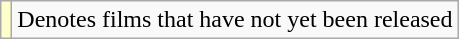<table class="wikitable">
<tr>
<td style="background:#ffc;"></td>
<td>Denotes films that have not yet been released</td>
</tr>
</table>
